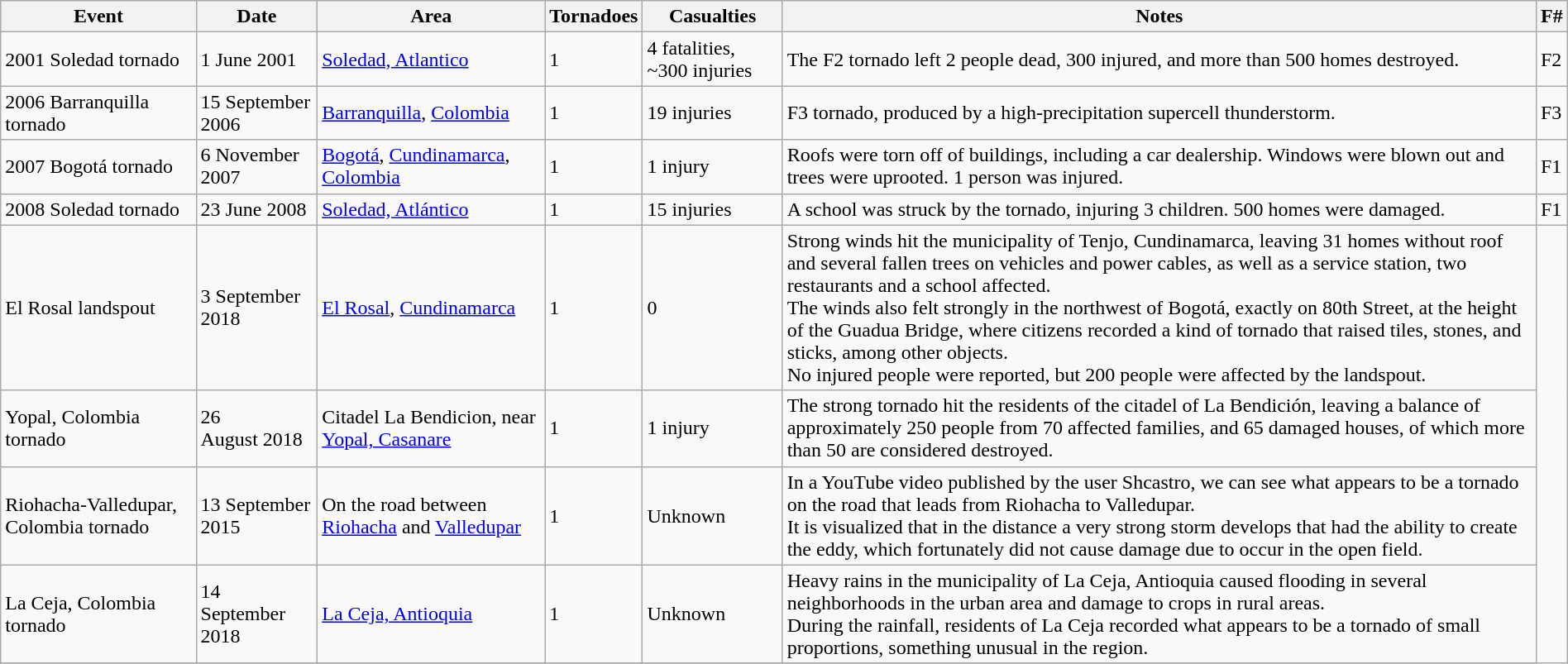<table class="wikitable" style="width:100%;">
<tr>
<th>Event</th>
<th>Date</th>
<th>Area</th>
<th>Tornadoes</th>
<th>Casualties</th>
<th>Notes</th>
<th>F#</th>
</tr>
<tr>
<td>2001 Soledad tornado</td>
<td>1 June 2001</td>
<td><a href='#'>Soledad, Atlantico</a></td>
<td>1</td>
<td>4 fatalities, ~300 injuries</td>
<td>The F2 tornado left 2 people dead, 300 injured, and more than 500 homes destroyed.</td>
<td>F2</td>
</tr>
<tr>
<td>2006 Barranquilla tornado</td>
<td>15 September 2006</td>
<td><a href='#'>Barranquilla</a>, <a href='#'>Colombia</a></td>
<td>1</td>
<td>19 injuries</td>
<td>F3 tornado, produced by a high-precipitation supercell thunderstorm.</td>
<td>F3</td>
</tr>
<tr>
<td>2007 Bogotá tornado</td>
<td>6 November 2007</td>
<td><a href='#'>Bogotá</a>, <a href='#'>Cundinamarca</a>, <a href='#'>Colombia</a></td>
<td>1</td>
<td>1 injury</td>
<td>Roofs were torn off of buildings, including a car dealership. Windows were blown out and trees were uprooted. 1 person was injured.</td>
<td>F1</td>
</tr>
<tr>
<td>2008 Soledad tornado</td>
<td>23 June 2008</td>
<td><a href='#'>Soledad, Atlántico</a></td>
<td>1</td>
<td>15 injuries</td>
<td>A school was struck by the tornado, injuring 3 children. 500 homes were damaged.</td>
<td>F1</td>
</tr>
<tr>
<td>El Rosal landspout</td>
<td>3 September 2018</td>
<td><a href='#'>El Rosal</a>, <a href='#'>Cundinamarca</a></td>
<td>1</td>
<td>0</td>
<td>Strong winds hit the municipality of Tenjo, Cundinamarca, leaving 31 homes without roof and several fallen trees on vehicles and power cables, as well as a service station, two restaurants and a school affected.<br>The winds also felt strongly in the northwest of Bogotá, exactly on 80th Street, at the height of the Guadua Bridge, where citizens recorded a kind of tornado that raised tiles, stones, and sticks, among other objects.<br>No injured people were reported, but 200 people were affected by the landspout.</td>
</tr>
<tr>
<td>Yopal, Colombia<br>tornado</td>
<td>26<br>August 2018</td>
<td>Citadel La Bendicion, near <a href='#'>Yopal, Casanare</a></td>
<td>1</td>
<td>1 injury</td>
<td>The strong tornado hit the residents of the citadel of La Bendición, leaving a balance of approximately 250 people from 70 affected families, and 65 damaged houses, of which more than 50 are considered destroyed.</td>
</tr>
<tr>
<td>Riohacha-Valledupar, Colombia tornado</td>
<td>13 September 2015</td>
<td>On the road between <a href='#'>Riohacha</a> and <a href='#'>Valledupar</a></td>
<td>1</td>
<td>Unknown</td>
<td>In a YouTube video published by the user Shcastro, we can see what appears to be a tornado on the road that leads from Riohacha to Valledupar.<br>It is visualized that in the distance a very strong storm develops that had the ability to create the eddy, which fortunately did not cause damage due to occur in the open field.</td>
</tr>
<tr>
<td>La Ceja, Colombia tornado</td>
<td>14<br>September 2018</td>
<td><a href='#'>La Ceja, Antioquia</a></td>
<td>1</td>
<td>Unknown</td>
<td>Heavy rains in the municipality of La Ceja, Antioquia caused flooding in several neighborhoods in the urban area and damage to crops in rural areas.<br>During the rainfall, residents of La Ceja recorded what appears to be a tornado of small proportions, something unusual in the region.</td>
</tr>
<tr>
</tr>
</table>
